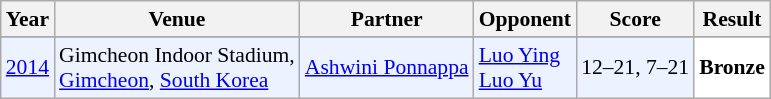<table class="sortable wikitable" style="font-size: 90%;">
<tr>
<th>Year</th>
<th>Venue</th>
<th>Partner</th>
<th>Opponent</th>
<th>Score</th>
<th>Result</th>
</tr>
<tr>
</tr>
<tr style="background:#ECF2FF">
<td align="center"><a href='#'>2014</a></td>
<td align="left">Gimcheon Indoor Stadium,<br><a href='#'>Gimcheon</a>, <a href='#'>South Korea</a></td>
<td align="left"> <a href='#'>Ashwini Ponnappa</a></td>
<td align="left"> <a href='#'>Luo Ying</a> <br>  <a href='#'>Luo Yu</a></td>
<td align="left">12–21, 7–21</td>
<td style="text-align:left; background:white"> <strong>Bronze</strong></td>
</tr>
</table>
